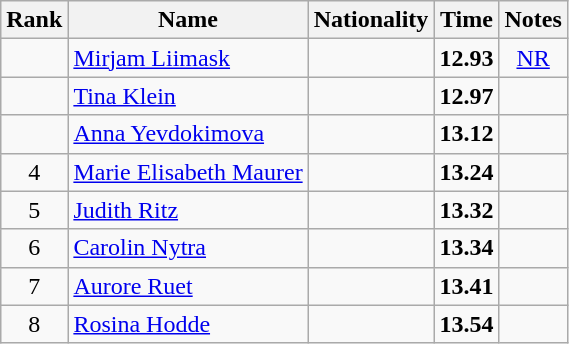<table class="wikitable sortable" style="text-align:center">
<tr>
<th>Rank</th>
<th>Name</th>
<th>Nationality</th>
<th>Time</th>
<th>Notes</th>
</tr>
<tr>
<td></td>
<td align=left><a href='#'>Mirjam Liimask</a></td>
<td align=left></td>
<td><strong>12.93</strong></td>
<td><a href='#'>NR</a></td>
</tr>
<tr>
<td></td>
<td align=left><a href='#'>Tina Klein</a></td>
<td align=left></td>
<td><strong>12.97</strong></td>
<td></td>
</tr>
<tr>
<td></td>
<td align=left><a href='#'>Anna Yevdokimova</a></td>
<td align=left></td>
<td><strong>13.12</strong></td>
<td></td>
</tr>
<tr>
<td>4</td>
<td align=left><a href='#'>Marie Elisabeth Maurer</a></td>
<td align=left></td>
<td><strong>13.24</strong></td>
<td></td>
</tr>
<tr>
<td>5</td>
<td align=left><a href='#'>Judith Ritz</a></td>
<td align=left></td>
<td><strong>13.32</strong></td>
<td></td>
</tr>
<tr>
<td>6</td>
<td align=left><a href='#'>Carolin Nytra</a></td>
<td align=left></td>
<td><strong>13.34</strong></td>
<td></td>
</tr>
<tr>
<td>7</td>
<td align=left><a href='#'>Aurore Ruet</a></td>
<td align=left></td>
<td><strong>13.41</strong></td>
<td></td>
</tr>
<tr>
<td>8</td>
<td align=left><a href='#'>Rosina Hodde</a></td>
<td align=left></td>
<td><strong>13.54</strong></td>
<td></td>
</tr>
</table>
